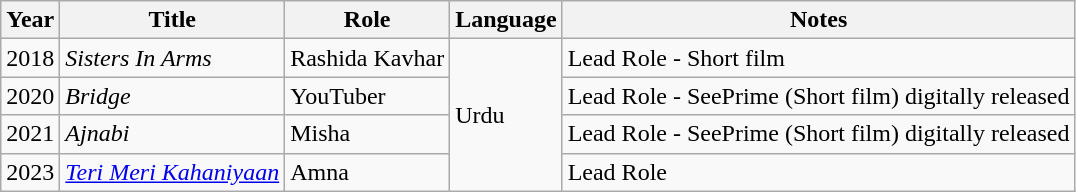<table class="wikitable">
<tr>
<th>Year</th>
<th>Title</th>
<th>Role</th>
<th>Language</th>
<th>Notes</th>
</tr>
<tr>
<td>2018</td>
<td><em>Sisters In Arms</em></td>
<td>Rashida Kavhar</td>
<td rowspan="4">Urdu</td>
<td>Lead Role - Short film</td>
</tr>
<tr>
<td>2020</td>
<td><em>Bridge</em></td>
<td>YouTuber</td>
<td>Lead Role - SeePrime (Short film) digitally released</td>
</tr>
<tr>
<td>2021</td>
<td><em>Ajnabi</em></td>
<td>Misha</td>
<td>Lead Role - SeePrime (Short film) digitally released</td>
</tr>
<tr>
<td>2023</td>
<td><em><a href='#'>Teri Meri Kahaniyaan</a></em></td>
<td>Amna</td>
<td>Lead Role</td>
</tr>
</table>
